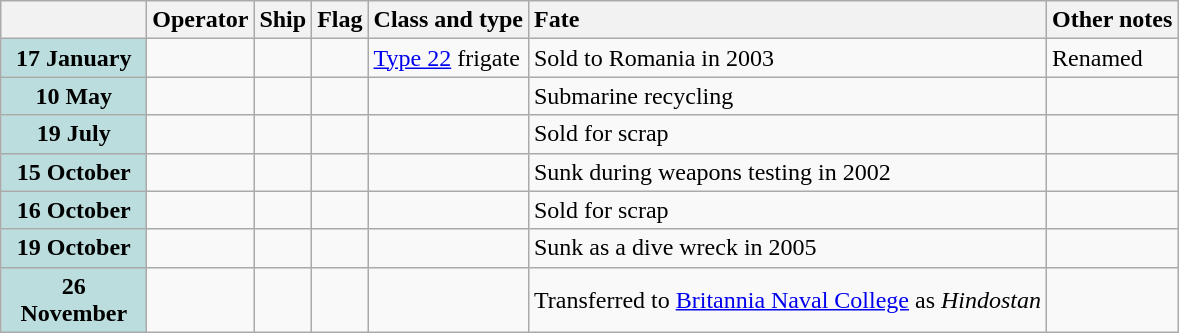<table class="wikitable">
<tr>
<th width="90"></th>
<th style="text-align: left;">Operator</th>
<th style="text-align: left;">Ship</th>
<th style="text-align: left;">Flag</th>
<th style="text-align: left;">Class and type</th>
<th style="text-align: left;">Fate</th>
<th style="text-align: left;">Other notes</th>
</tr>
<tr>
<th style="background: #bbdddd;">17 January</th>
<td></td>
<td><strong></strong></td>
<td></td>
<td><a href='#'>Type 22</a> frigate</td>
<td>Sold to Romania in 2003</td>
<td>Renamed </td>
</tr>
<tr>
<th style="background: #bbdddd;">10 May</th>
<td></td>
<td><strong></strong></td>
<td></td>
<td></td>
<td>Submarine recycling</td>
<td></td>
</tr>
<tr>
<th style="background: #bbdddd;">19 July</th>
<td></td>
<td><strong></strong></td>
<td></td>
<td></td>
<td>Sold for scrap</td>
<td></td>
</tr>
<tr>
<th style="background: #bbdddd;">15 October</th>
<td></td>
<td><strong></strong></td>
<td></td>
<td></td>
<td>Sunk during weapons testing in 2002</td>
<td></td>
</tr>
<tr>
<th style="background: #bbdddd;">16 October</th>
<td></td>
<td><strong></strong></td>
<td></td>
<td></td>
<td>Sold for scrap</td>
<td></td>
</tr>
<tr>
<th style="background: #bbdddd;">19 October</th>
<td></td>
<td><strong></strong></td>
<td></td>
<td></td>
<td>Sunk as a dive wreck in 2005</td>
<td></td>
</tr>
<tr>
<th style="background: #bbdddd;">26 November</th>
<td></td>
<td><strong></strong></td>
<td></td>
<td></td>
<td>Transferred to <a href='#'>Britannia Naval College</a> as <em>Hindostan</em></td>
<td></td>
</tr>
</table>
